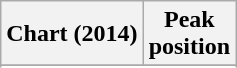<table class="wikitable sortable plainrowheaders">
<tr>
<th>Chart (2014)</th>
<th>Peak<br>position</th>
</tr>
<tr>
</tr>
<tr>
</tr>
<tr>
</tr>
<tr>
</tr>
<tr>
</tr>
</table>
